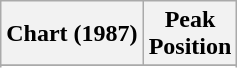<table class="wikitable sortable plainrowheaders">
<tr>
<th>Chart (1987)</th>
<th>Peak <br> Position</th>
</tr>
<tr>
</tr>
<tr>
</tr>
</table>
